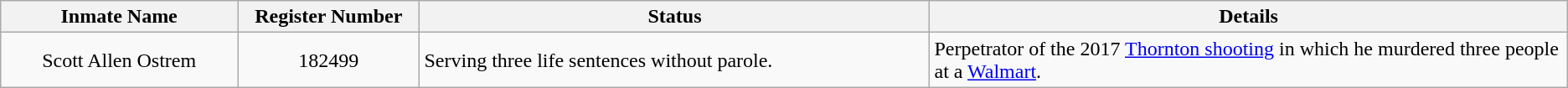<table class="wikitable sortable">
<tr>
<th width=13%>Inmate Name</th>
<th width=10%>Register Number</th>
<th width=28%>Status</th>
<th width=35%>Details</th>
</tr>
<tr>
<td style="text-align:center;">Scott Allen Ostrem</td>
<td style="text-align:center;">182499</td>
<td>Serving three life sentences without parole.</td>
<td>Perpetrator of the 2017 <a href='#'>Thornton shooting</a> in which he murdered three people at a <a href='#'>Walmart</a>.</td>
</tr>
</table>
